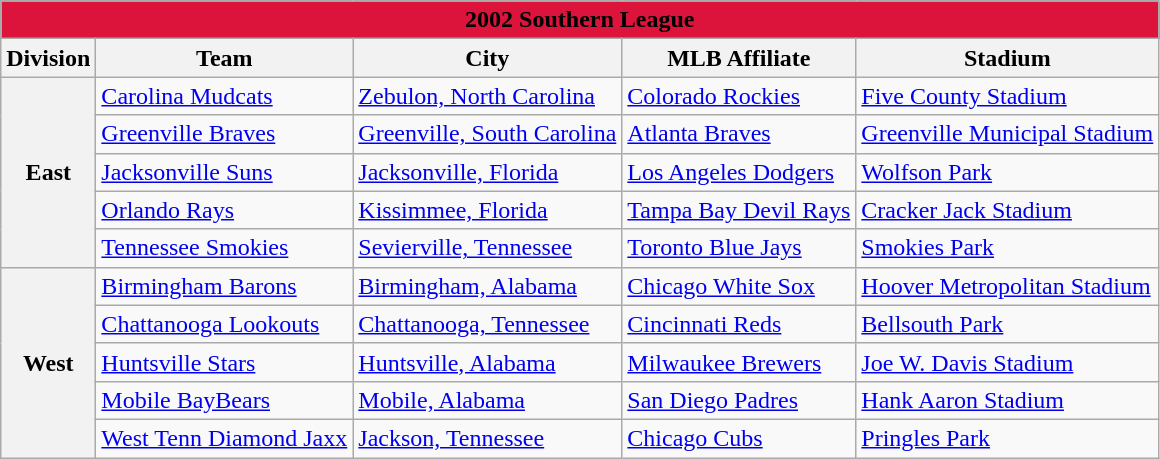<table class="wikitable" style="width:auto">
<tr>
<td bgcolor="#DC143C" align="center" colspan="7"><strong><span>2002 Southern League</span></strong></td>
</tr>
<tr>
<th>Division</th>
<th>Team</th>
<th>City</th>
<th>MLB Affiliate</th>
<th>Stadium</th>
</tr>
<tr>
<th rowspan="5">East</th>
<td><a href='#'>Carolina Mudcats</a></td>
<td><a href='#'>Zebulon, North Carolina</a></td>
<td><a href='#'>Colorado Rockies</a></td>
<td><a href='#'>Five County Stadium</a></td>
</tr>
<tr>
<td><a href='#'>Greenville Braves</a></td>
<td><a href='#'>Greenville, South Carolina</a></td>
<td><a href='#'>Atlanta Braves</a></td>
<td><a href='#'>Greenville Municipal Stadium</a></td>
</tr>
<tr>
<td><a href='#'>Jacksonville Suns</a></td>
<td><a href='#'>Jacksonville, Florida</a></td>
<td><a href='#'>Los Angeles Dodgers</a></td>
<td><a href='#'>Wolfson Park</a></td>
</tr>
<tr>
<td><a href='#'>Orlando Rays</a></td>
<td><a href='#'>Kissimmee, Florida</a></td>
<td><a href='#'>Tampa Bay Devil Rays</a></td>
<td><a href='#'>Cracker Jack Stadium</a></td>
</tr>
<tr>
<td><a href='#'>Tennessee Smokies</a></td>
<td><a href='#'>Sevierville, Tennessee</a></td>
<td><a href='#'>Toronto Blue Jays</a></td>
<td><a href='#'>Smokies Park</a></td>
</tr>
<tr>
<th rowspan="5">West</th>
<td><a href='#'>Birmingham Barons</a></td>
<td><a href='#'>Birmingham, Alabama</a></td>
<td><a href='#'>Chicago White Sox</a></td>
<td><a href='#'>Hoover Metropolitan Stadium</a></td>
</tr>
<tr>
<td><a href='#'>Chattanooga Lookouts</a></td>
<td><a href='#'>Chattanooga, Tennessee</a></td>
<td><a href='#'>Cincinnati Reds</a></td>
<td><a href='#'>Bellsouth Park</a></td>
</tr>
<tr>
<td><a href='#'>Huntsville Stars</a></td>
<td><a href='#'>Huntsville, Alabama</a></td>
<td><a href='#'>Milwaukee Brewers</a></td>
<td><a href='#'>Joe W. Davis Stadium</a></td>
</tr>
<tr>
<td><a href='#'>Mobile BayBears</a></td>
<td><a href='#'>Mobile, Alabama</a></td>
<td><a href='#'>San Diego Padres</a></td>
<td><a href='#'>Hank Aaron Stadium</a></td>
</tr>
<tr>
<td><a href='#'>West Tenn Diamond Jaxx</a></td>
<td><a href='#'>Jackson, Tennessee</a></td>
<td><a href='#'>Chicago Cubs</a></td>
<td><a href='#'>Pringles Park</a></td>
</tr>
</table>
